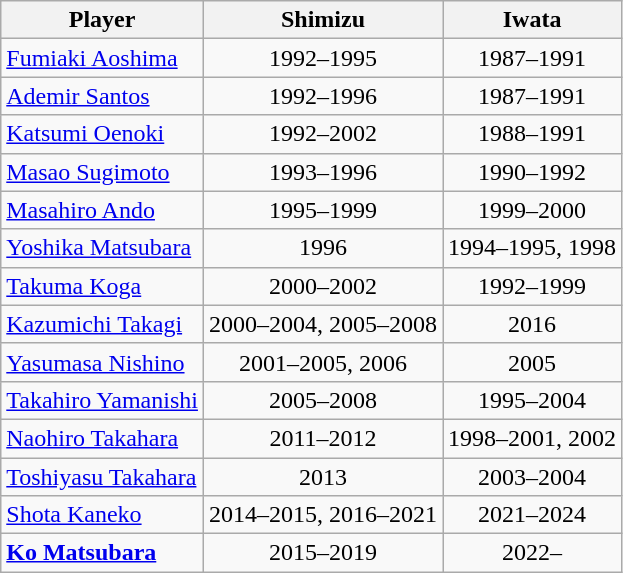<table class="wikitable" style="text-align:center">
<tr>
<th>Player</th>
<th>Shimizu</th>
<th>Iwata</th>
</tr>
<tr>
<td align=left> <a href='#'>Fumiaki Aoshima</a></td>
<td>1992–1995</td>
<td>1987–1991</td>
</tr>
<tr>
<td align=left> <a href='#'>Ademir Santos</a></td>
<td>1992–1996</td>
<td>1987–1991</td>
</tr>
<tr>
<td align=left> <a href='#'>Katsumi Oenoki</a></td>
<td>1992–2002</td>
<td>1988–1991</td>
</tr>
<tr>
<td align=left> <a href='#'>Masao Sugimoto</a></td>
<td>1993–1996</td>
<td>1990–1992</td>
</tr>
<tr>
<td align=left> <a href='#'>Masahiro Ando</a></td>
<td>1995–1999</td>
<td>1999–2000</td>
</tr>
<tr>
<td align=left> <a href='#'>Yoshika Matsubara</a></td>
<td>1996</td>
<td>1994–1995, 1998</td>
</tr>
<tr>
<td align=left> <a href='#'>Takuma Koga</a></td>
<td>2000–2002</td>
<td>1992–1999</td>
</tr>
<tr>
<td align=left> <a href='#'>Kazumichi Takagi</a></td>
<td>2000–2004, 2005–2008</td>
<td>2016</td>
</tr>
<tr>
<td align=left> <a href='#'>Yasumasa Nishino</a></td>
<td>2001–2005, 2006</td>
<td>2005</td>
</tr>
<tr>
<td align=left> <a href='#'>Takahiro Yamanishi</a></td>
<td>2005–2008</td>
<td>1995–2004</td>
</tr>
<tr>
<td align=left> <a href='#'>Naohiro Takahara</a></td>
<td>2011–2012</td>
<td>1998–2001, 2002</td>
</tr>
<tr>
<td align=left> <a href='#'>Toshiyasu Takahara</a></td>
<td>2013</td>
<td>2003–2004</td>
</tr>
<tr>
<td align=left> <a href='#'>Shota Kaneko</a></td>
<td>2014–2015, 2016–2021</td>
<td>2021–2024</td>
</tr>
<tr>
<td align=left> <strong><a href='#'>Ko Matsubara</a></strong></td>
<td>2015–2019</td>
<td>2022–</td>
</tr>
</table>
